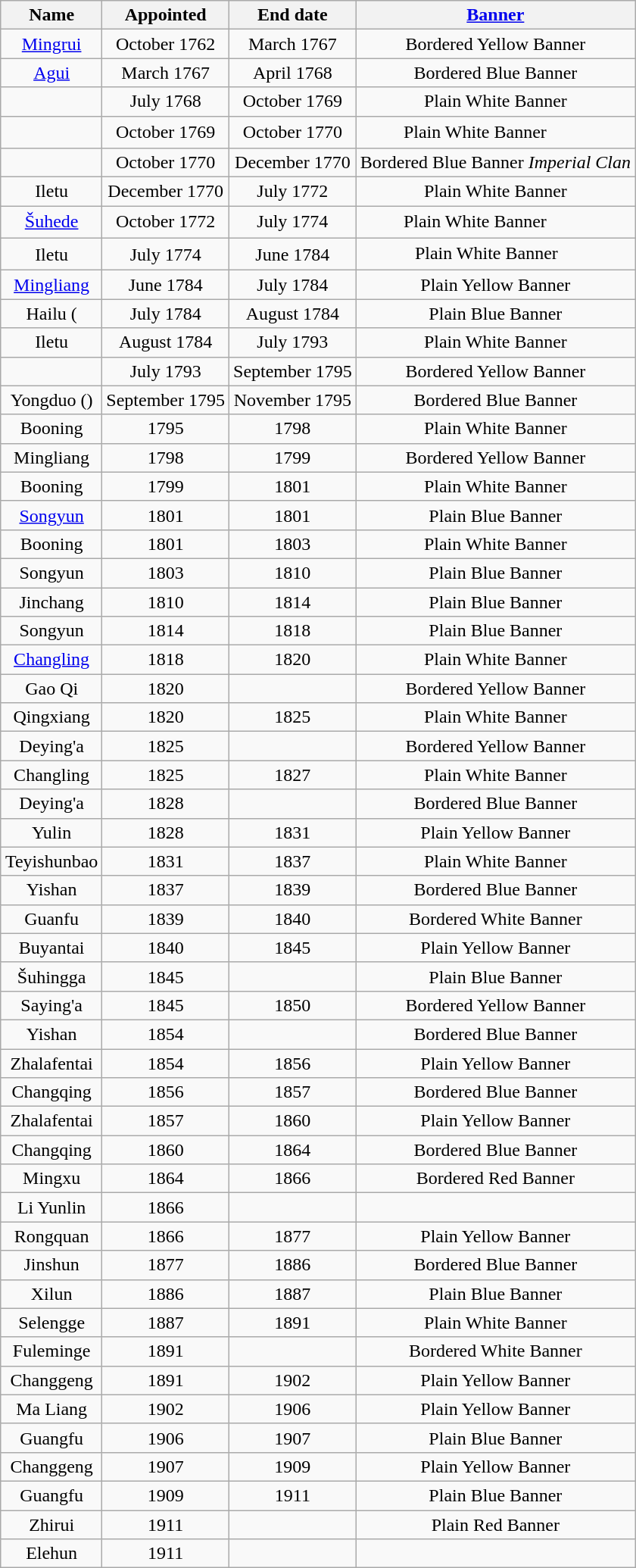<table border="1" class="wikitable " style="text-align:center; margin: 1em auto 1em auto;">
<tr>
<th>Name</th>
<th>Appointed</th>
<th>End date</th>
<th><a href='#'>Banner</a></th>
</tr>
<tr>
<td><a href='#'>Mingrui</a></td>
<td>October 1762</td>
<td>March 1767</td>
<td>Bordered Yellow Banner</td>
</tr>
<tr>
<td><a href='#'>Agui</a></td>
<td>March 1767</td>
<td>April 1768</td>
<td>Bordered Blue Banner</td>
</tr>
<tr>
<td></td>
<td>July 1768</td>
<td>October 1769</td>
<td>Plain White Banner</td>
</tr>
<tr>
<td></td>
<td>October 1769</td>
<td>October 1770</td>
<td>Plain White Banner 　　</td>
</tr>
<tr>
<td></td>
<td>October 1770</td>
<td>December 1770</td>
<td>Bordered Blue Banner <em>Imperial Clan</em></td>
</tr>
<tr 　　>
<td>Iletu</td>
<td>December 1770</td>
<td>July 1772</td>
<td>Plain White Banner</td>
</tr>
<tr>
<td><a href='#'>Šuhede</a></td>
<td>October 1772</td>
<td>July 1774</td>
<td>Plain White Banner 　　</td>
</tr>
<tr>
<td>Iletu</td>
<td>July 1774</td>
<td>June 1784</td>
<td>Plain White Banner　</td>
</tr>
<tr>
<td><a href='#'>Mingliang</a></td>
<td>June 1784</td>
<td>July 1784</td>
<td>Plain Yellow Banner</td>
</tr>
<tr>
<td>Hailu (</td>
<td>July 1784</td>
<td>August 1784</td>
<td>Plain Blue Banner</td>
</tr>
<tr>
<td>Iletu</td>
<td>August 1784</td>
<td>July 1793</td>
<td>Plain White Banner</td>
</tr>
<tr>
<td></td>
<td>July 1793</td>
<td>September 1795</td>
<td>Bordered Yellow Banner</td>
</tr>
<tr>
<td>Yongduo ()</td>
<td>September 1795</td>
<td>November 1795</td>
<td>Bordered Blue Banner</td>
</tr>
<tr>
<td>Booning</td>
<td>1795</td>
<td>1798</td>
<td>Plain White Banner</td>
</tr>
<tr>
<td>Mingliang</td>
<td>1798</td>
<td>1799</td>
<td>Bordered Yellow Banner</td>
</tr>
<tr>
<td>Booning</td>
<td>1799</td>
<td>1801</td>
<td>Plain White Banner</td>
</tr>
<tr>
<td><a href='#'>Songyun</a></td>
<td>1801</td>
<td>1801</td>
<td>Plain Blue Banner</td>
</tr>
<tr>
<td>Booning</td>
<td>1801</td>
<td>1803</td>
<td>Plain White Banner</td>
</tr>
<tr>
<td>Songyun</td>
<td>1803</td>
<td>1810</td>
<td>Plain Blue Banner</td>
</tr>
<tr>
<td>Jinchang</td>
<td>1810</td>
<td>1814</td>
<td>Plain Blue Banner</td>
</tr>
<tr>
<td>Songyun</td>
<td>1814</td>
<td>1818</td>
<td>Plain Blue Banner</td>
</tr>
<tr>
<td><a href='#'>Changling</a></td>
<td>1818</td>
<td>1820</td>
<td>Plain White Banner</td>
</tr>
<tr>
<td>Gao Qi</td>
<td>1820</td>
<td></td>
<td>Bordered Yellow Banner</td>
</tr>
<tr>
<td>Qingxiang</td>
<td>1820</td>
<td>1825</td>
<td>Plain White Banner</td>
</tr>
<tr>
<td>Deying'a</td>
<td>1825</td>
<td></td>
<td>Bordered Yellow Banner</td>
</tr>
<tr>
<td>Changling</td>
<td>1825</td>
<td>1827</td>
<td>Plain White Banner</td>
</tr>
<tr>
<td>Deying'a</td>
<td>1828</td>
<td></td>
<td>Bordered Blue Banner</td>
</tr>
<tr>
<td>Yulin</td>
<td>1828</td>
<td>1831</td>
<td>Plain Yellow Banner</td>
</tr>
<tr>
<td>Teyishunbao</td>
<td>1831</td>
<td>1837</td>
<td>Plain White Banner</td>
</tr>
<tr>
<td>Yishan</td>
<td>1837</td>
<td>1839</td>
<td>Bordered Blue Banner</td>
</tr>
<tr>
<td>Guanfu</td>
<td>1839</td>
<td>1840</td>
<td>Bordered White Banner</td>
</tr>
<tr>
<td>Buyantai</td>
<td>1840</td>
<td>1845</td>
<td>Plain Yellow Banner</td>
</tr>
<tr>
<td>Šuhingga</td>
<td>1845</td>
<td></td>
<td>Plain Blue Banner</td>
</tr>
<tr>
<td>Saying'a</td>
<td>1845</td>
<td>1850</td>
<td>Bordered Yellow Banner</td>
</tr>
<tr>
<td>Yishan</td>
<td>1854</td>
<td></td>
<td>Bordered Blue Banner</td>
</tr>
<tr>
<td>Zhalafentai</td>
<td>1854</td>
<td>1856</td>
<td>Plain Yellow Banner</td>
</tr>
<tr>
<td>Changqing</td>
<td>1856</td>
<td>1857</td>
<td>Bordered Blue Banner</td>
</tr>
<tr>
<td>Zhalafentai</td>
<td>1857</td>
<td>1860</td>
<td>Plain Yellow Banner</td>
</tr>
<tr>
<td>Changqing</td>
<td>1860</td>
<td>1864</td>
<td>Bordered Blue Banner</td>
</tr>
<tr>
<td>Mingxu</td>
<td>1864</td>
<td>1866</td>
<td>Bordered Red Banner</td>
</tr>
<tr>
<td>Li Yunlin</td>
<td>1866</td>
<td></td>
<td></td>
</tr>
<tr>
<td>Rongquan</td>
<td>1866</td>
<td>1877</td>
<td>Plain Yellow Banner</td>
</tr>
<tr>
<td>Jinshun</td>
<td>1877</td>
<td>1886</td>
<td>Bordered Blue Banner</td>
</tr>
<tr>
<td>Xilun</td>
<td>1886</td>
<td>1887</td>
<td>Plain Blue Banner</td>
</tr>
<tr>
<td>Selengge</td>
<td>1887</td>
<td>1891</td>
<td>Plain White Banner</td>
</tr>
<tr>
<td>Fuleminge</td>
<td>1891</td>
<td></td>
<td>Bordered White Banner</td>
</tr>
<tr>
<td>Changgeng</td>
<td>1891</td>
<td>1902</td>
<td>Plain Yellow Banner</td>
</tr>
<tr>
<td>Ma Liang</td>
<td>1902</td>
<td>1906</td>
<td>Plain Yellow Banner</td>
</tr>
<tr>
<td>Guangfu</td>
<td>1906</td>
<td>1907</td>
<td>Plain Blue Banner</td>
</tr>
<tr>
<td>Changgeng</td>
<td>1907</td>
<td>1909</td>
<td>Plain Yellow Banner</td>
</tr>
<tr>
<td>Guangfu</td>
<td>1909</td>
<td>1911</td>
<td>Plain Blue Banner</td>
</tr>
<tr>
<td>Zhirui</td>
<td>1911</td>
<td></td>
<td>Plain Red Banner</td>
</tr>
<tr>
<td>Elehun</td>
<td>1911</td>
<td></td>
<td></td>
</tr>
</table>
